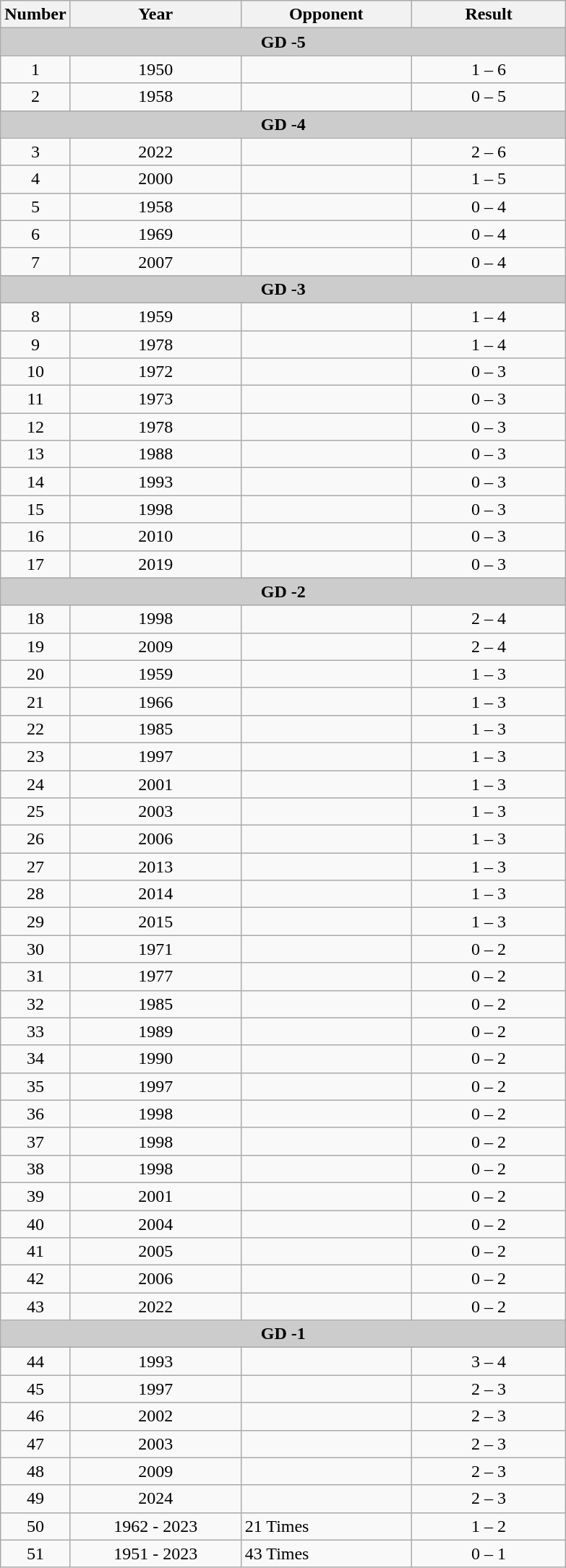<table class="wikitable sortable">
<tr>
<th width=30>Number</th>
<th width=150>Year</th>
<th width=150>Opponent</th>
<th width=135>Result</th>
</tr>
<tr>
<td colspan="4" bgcolor="#cccccc"align=center><strong>GD -5</strong></td>
</tr>
<tr>
<td align=center>1</td>
<td align=center>1950</td>
<td></td>
<td align=center>1 – 6</td>
</tr>
<tr>
<td align=center>2</td>
<td align=center>1958</td>
<td></td>
<td align=center>0 – 5</td>
</tr>
<tr>
<td colspan="4" bgcolor="#cccccc"align=center><strong>GD -4</strong></td>
</tr>
<tr>
<td align=center>3</td>
<td align=center>2022</td>
<td></td>
<td align=center>2 – 6</td>
</tr>
<tr>
<td align=center>4</td>
<td align=center>2000</td>
<td></td>
<td align=center>1 – 5</td>
</tr>
<tr>
<td align=center>5</td>
<td align=center>1958</td>
<td></td>
<td align=center>0 – 4</td>
</tr>
<tr>
<td align=center>6</td>
<td align=center>1969</td>
<td></td>
<td align=center>0 – 4</td>
</tr>
<tr>
<td align=center>7</td>
<td align=center>2007</td>
<td></td>
<td align=center>0 – 4</td>
</tr>
<tr>
<td colspan="4" bgcolor="#cccccc"align=center><strong>GD -3</strong></td>
</tr>
<tr>
<td align=center>8</td>
<td align=center>1959</td>
<td></td>
<td align=center>1 – 4</td>
</tr>
<tr>
<td align=center>9</td>
<td align=center>1978</td>
<td></td>
<td align=center>1 – 4</td>
</tr>
<tr>
<td align=center>10</td>
<td align=center>1972</td>
<td></td>
<td align=center>0 – 3</td>
</tr>
<tr>
<td align=center>11</td>
<td align=center>1973</td>
<td></td>
<td align=center>0 – 3</td>
</tr>
<tr>
<td align=center>12</td>
<td align=center>1978</td>
<td></td>
<td align=center>0 – 3</td>
</tr>
<tr>
<td align=center>13</td>
<td align=center>1988</td>
<td></td>
<td align=center>0 – 3</td>
</tr>
<tr>
<td align=center>14</td>
<td align=center>1993</td>
<td></td>
<td align=center>0 – 3</td>
</tr>
<tr>
<td align=center>15</td>
<td align=center>1998</td>
<td></td>
<td align=center>0 – 3</td>
</tr>
<tr>
<td align=center>16</td>
<td align=center>2010</td>
<td></td>
<td align=center>0 – 3</td>
</tr>
<tr>
<td align=center>17</td>
<td align=center>2019</td>
<td></td>
<td align=center>0 – 3</td>
</tr>
<tr>
<td colspan="4" bgcolor="#cccccc"align=center><strong>GD -2</strong></td>
</tr>
<tr>
<td align=center>18</td>
<td align=center>1998</td>
<td></td>
<td align=center>2 – 4</td>
</tr>
<tr>
<td align=center>19</td>
<td align=center>2009</td>
<td></td>
<td align=center>2 – 4</td>
</tr>
<tr>
<td align=center>20</td>
<td align=center>1959</td>
<td></td>
<td align=center>1 – 3</td>
</tr>
<tr>
<td align=center>21</td>
<td align=center>1966</td>
<td></td>
<td align=center>1 – 3</td>
</tr>
<tr>
<td align=center>22</td>
<td align=center>1985</td>
<td></td>
<td align=center>1 – 3</td>
</tr>
<tr>
<td align=center>23</td>
<td align=center>1997</td>
<td></td>
<td align=center>1 – 3</td>
</tr>
<tr>
<td align=center>24</td>
<td align=center>2001</td>
<td></td>
<td align=center>1 – 3</td>
</tr>
<tr>
<td align=center>25</td>
<td align=center>2003</td>
<td></td>
<td align=center>1 – 3</td>
</tr>
<tr>
<td align=center>26</td>
<td align=center>2006</td>
<td></td>
<td align=center>1 – 3</td>
</tr>
<tr>
<td align=center>27</td>
<td align=center>2013</td>
<td></td>
<td align=center>1 – 3</td>
</tr>
<tr>
<td align=center>28</td>
<td align=center>2014</td>
<td></td>
<td align=center>1 – 3</td>
</tr>
<tr>
<td align=center>29</td>
<td align=center>2015</td>
<td></td>
<td align=center>1 – 3</td>
</tr>
<tr>
<td align=center>30</td>
<td align=center>1971</td>
<td></td>
<td align=center>0 – 2</td>
</tr>
<tr>
<td align=center>31</td>
<td align=center>1977</td>
<td></td>
<td align=center>0 – 2</td>
</tr>
<tr>
<td align=center>32</td>
<td align=center>1985</td>
<td></td>
<td align=center>0 – 2</td>
</tr>
<tr>
<td align=center>33</td>
<td align=center>1989</td>
<td></td>
<td align=center>0 – 2</td>
</tr>
<tr>
<td align=center>34</td>
<td align=center>1990</td>
<td></td>
<td align=center>0 – 2</td>
</tr>
<tr>
<td align=center>35</td>
<td align=center>1997</td>
<td></td>
<td align=center>0 – 2</td>
</tr>
<tr>
<td align=center>36</td>
<td align=center>1998</td>
<td></td>
<td align=center>0 – 2</td>
</tr>
<tr>
<td align=center>37</td>
<td align=center>1998</td>
<td></td>
<td align=center>0 – 2</td>
</tr>
<tr>
<td align=center>38</td>
<td align=center>1998</td>
<td></td>
<td align=center>0 – 2</td>
</tr>
<tr>
<td align=center>39</td>
<td align=center>2001</td>
<td></td>
<td align=center>0 – 2</td>
</tr>
<tr>
<td align=center>40</td>
<td align=center>2004</td>
<td></td>
<td align=center>0 – 2</td>
</tr>
<tr>
<td align=center>41</td>
<td align=center>2005</td>
<td></td>
<td align=center>0 – 2</td>
</tr>
<tr>
<td align=center>42</td>
<td align=center>2006</td>
<td></td>
<td align=center>0 – 2</td>
</tr>
<tr>
<td align=center>43</td>
<td align=center>2022</td>
<td></td>
<td align=center>0 – 2</td>
</tr>
<tr>
<td colspan="4" bgcolor="#cccccc"align=center><strong>GD -1</strong></td>
</tr>
<tr>
<td align=center>44</td>
<td align=center>1993</td>
<td></td>
<td align=center>3 – 4</td>
</tr>
<tr>
<td align=center>45</td>
<td align=center>1997</td>
<td></td>
<td align=center>2 – 3</td>
</tr>
<tr>
<td align=center>46</td>
<td align=center>2002</td>
<td></td>
<td align=center>2 – 3</td>
</tr>
<tr>
<td align=center>47</td>
<td align=center>2003</td>
<td></td>
<td align=center>2 – 3</td>
</tr>
<tr>
<td align=center>48</td>
<td align=center>2009</td>
<td></td>
<td align=center>2 – 3</td>
</tr>
<tr>
<td align=center>49</td>
<td align=center>2024</td>
<td></td>
<td align=center>2 – 3</td>
</tr>
<tr>
<td align=center>50</td>
<td align=center>1962 - 2023</td>
<td>21 Times</td>
<td align=center>1 – 2</td>
</tr>
<tr>
<td align=center>51</td>
<td align=center>1951 - 2023</td>
<td>43 Times</td>
<td align=center>0 – 1</td>
</tr>
</table>
